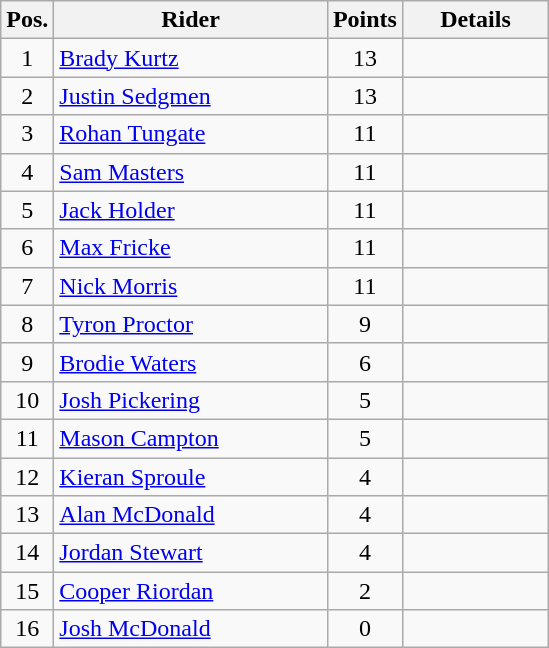<table class=wikitable>
<tr>
<th width=25px>Pos.</th>
<th width=175px>Rider</th>
<th width=40px>Points</th>
<th width=90px>Details</th>
</tr>
<tr align=center >
<td>1</td>
<td align=left><a href='#'>Brady Kurtz</a></td>
<td>13</td>
<td></td>
</tr>
<tr align=center >
<td>2</td>
<td align=left><a href='#'>Justin Sedgmen</a></td>
<td>13</td>
<td></td>
</tr>
<tr align=center >
<td>3</td>
<td align=left><a href='#'>Rohan Tungate</a></td>
<td>11</td>
<td></td>
</tr>
<tr align=center >
<td>4</td>
<td align=left><a href='#'>Sam Masters</a></td>
<td>11</td>
<td></td>
</tr>
<tr align=center >
<td>5</td>
<td align=left><a href='#'>Jack Holder</a></td>
<td>11</td>
<td></td>
</tr>
<tr align=center >
<td>6</td>
<td align=left><a href='#'>Max Fricke</a></td>
<td>11</td>
<td></td>
</tr>
<tr align=center >
<td>7</td>
<td align=left><a href='#'>Nick Morris</a></td>
<td>11</td>
<td></td>
</tr>
<tr align=center>
<td>8</td>
<td align=left><a href='#'>Tyron Proctor</a></td>
<td>9</td>
<td></td>
</tr>
<tr align=center>
<td>9</td>
<td align=left><a href='#'>Brodie Waters</a></td>
<td>6</td>
<td></td>
</tr>
<tr align=center>
<td>10</td>
<td align=left><a href='#'>Josh Pickering</a></td>
<td>5</td>
<td></td>
</tr>
<tr align=center>
<td>11</td>
<td align=left><a href='#'>Mason Campton</a></td>
<td>5</td>
<td></td>
</tr>
<tr align=center>
<td>12</td>
<td align=left><a href='#'>Kieran Sproule</a></td>
<td>4</td>
<td></td>
</tr>
<tr align=center>
<td>13</td>
<td align=left><a href='#'>Alan McDonald</a></td>
<td>4</td>
<td></td>
</tr>
<tr align=center>
<td>14</td>
<td align=left><a href='#'>Jordan Stewart</a></td>
<td>4</td>
<td></td>
</tr>
<tr align=center>
<td>15</td>
<td align=left><a href='#'>Cooper Riordan</a></td>
<td>2</td>
<td></td>
</tr>
<tr align=center>
<td>16</td>
<td align=left><a href='#'>Josh McDonald</a></td>
<td>0</td>
<td></td>
</tr>
</table>
